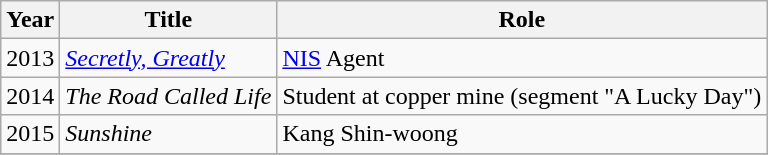<table class="wikitable">
<tr>
<th>Year</th>
<th>Title</th>
<th>Role</th>
</tr>
<tr>
<td>2013</td>
<td><em><a href='#'>Secretly, Greatly</a></em></td>
<td><a href='#'>NIS</a> Agent</td>
</tr>
<tr>
<td>2014</td>
<td><em>The Road Called Life</em></td>
<td>Student at copper mine (segment "A Lucky Day")</td>
</tr>
<tr>
<td>2015</td>
<td><em>Sunshine</em></td>
<td>Kang Shin-woong</td>
</tr>
<tr>
</tr>
</table>
